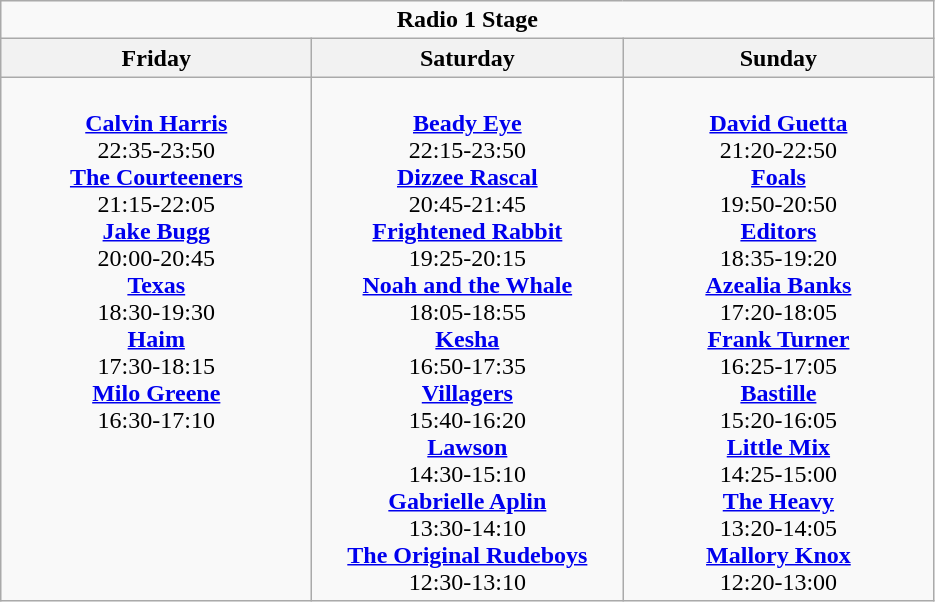<table class="wikitable">
<tr>
<td colspan="3" style="text-align:center;"><strong>Radio 1 Stage</strong></td>
</tr>
<tr>
<th>Friday</th>
<th>Saturday</th>
<th>Sunday</th>
</tr>
<tr>
<td style="text-align:center; vertical-align:top; width:200px;"><br><strong><a href='#'>Calvin Harris</a></strong>
<br> 22:35-23:50
<br> <strong><a href='#'>The Courteeners</a></strong>
<br> 21:15-22:05
<br> <strong><a href='#'>Jake Bugg</a></strong>
<br> 20:00-20:45
<br> <strong><a href='#'>Texas</a></strong>
<br> 18:30-19:30
<br> <strong><a href='#'>Haim</a></strong>
<br> 17:30-18:15
<br> <strong><a href='#'>Milo Greene</a></strong>
<br> 16:30-17:10</td>
<td style="text-align:center; vertical-align:top; width:200px;"><br><strong><a href='#'>Beady Eye</a></strong>
<br> 22:15-23:50
<br> <strong><a href='#'>Dizzee Rascal</a></strong>
<br> 20:45-21:45
<br> <strong><a href='#'>Frightened Rabbit</a></strong>
<br> 19:25-20:15
<br> <strong><a href='#'>Noah and the Whale</a></strong>
<br> 18:05-18:55
<br> <strong><a href='#'>Kesha</a></strong>
<br> 16:50-17:35
<br> <strong><a href='#'>Villagers</a></strong>
<br> 15:40-16:20
<br> <strong><a href='#'>Lawson</a></strong>
<br> 14:30-15:10
<br> <strong><a href='#'>Gabrielle Aplin</a></strong>
<br> 13:30-14:10
<br> <strong><a href='#'>The Original Rudeboys</a></strong>
<br> 12:30-13:10</td>
<td style="text-align:center; vertical-align:top; width:200px;"><br><strong><a href='#'>David Guetta</a></strong>
<br> 21:20-22:50
<br> <strong><a href='#'>Foals</a></strong>
<br> 19:50-20:50
<br> <strong><a href='#'>Editors</a></strong>
<br> 18:35-19:20
<br> <strong><a href='#'>Azealia Banks</a></strong>
<br> 17:20-18:05
<br> <strong><a href='#'>Frank Turner</a></strong>
<br> 16:25-17:05
<br> <strong><a href='#'>Bastille</a></strong>
<br> 15:20-16:05
<br> <strong><a href='#'>Little Mix</a></strong>
<br> 14:25-15:00
<br> <strong><a href='#'>The Heavy</a></strong>
<br> 13:20-14:05
<br> <strong><a href='#'>Mallory Knox</a></strong>
<br> 12:20-13:00</td>
</tr>
</table>
